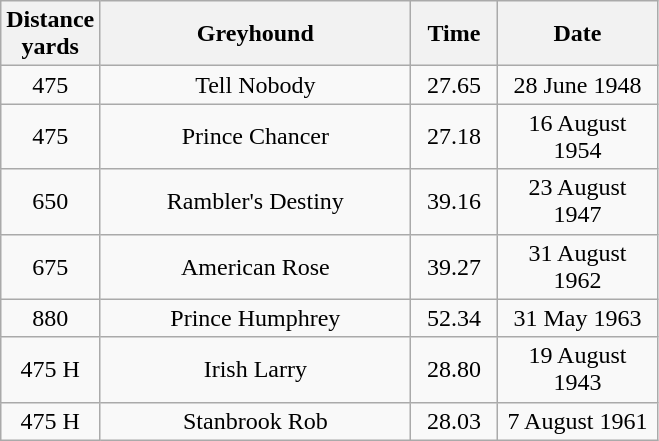<table class="wikitable" style="font-size: 100%">
<tr>
<th width=50>Distance <br>yards</th>
<th width=200>Greyhound</th>
<th width=50>Time</th>
<th width=100>Date</th>
</tr>
<tr align=center>
<td>475</td>
<td>Tell Nobody</td>
<td>27.65</td>
<td>28 June 1948</td>
</tr>
<tr align=center>
<td>475</td>
<td>Prince Chancer</td>
<td>27.18</td>
<td>16 August 1954</td>
</tr>
<tr align=center>
<td>650</td>
<td>Rambler's Destiny</td>
<td>39.16</td>
<td>23 August 1947</td>
</tr>
<tr align=center>
<td>675</td>
<td>American Rose</td>
<td>39.27</td>
<td>31 August 1962</td>
</tr>
<tr align=center>
<td>880</td>
<td>Prince Humphrey</td>
<td>52.34</td>
<td>31 May 1963</td>
</tr>
<tr align=center>
<td>475 H</td>
<td>Irish Larry</td>
<td>28.80</td>
<td>19 August 1943</td>
</tr>
<tr align=center>
<td>475 H</td>
<td>Stanbrook Rob</td>
<td>28.03</td>
<td>7 August 1961</td>
</tr>
</table>
